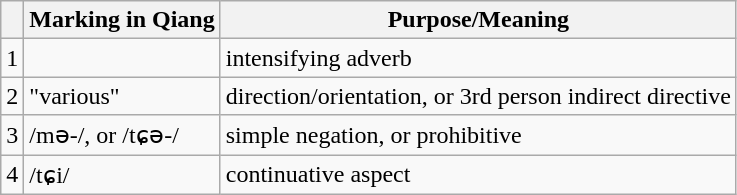<table class="wikitable">
<tr>
<th></th>
<th>Marking in Qiang</th>
<th>Purpose/Meaning</th>
</tr>
<tr>
<td>1</td>
<td></td>
<td>intensifying adverb</td>
</tr>
<tr>
<td>2</td>
<td>"various"</td>
<td>direction/orientation, or 3rd person indirect directive</td>
</tr>
<tr>
<td>3</td>
<td>/mə-/, or /tɕə-/</td>
<td>simple negation, or prohibitive</td>
</tr>
<tr>
<td>4</td>
<td>/tɕi/</td>
<td>continuative aspect</td>
</tr>
</table>
